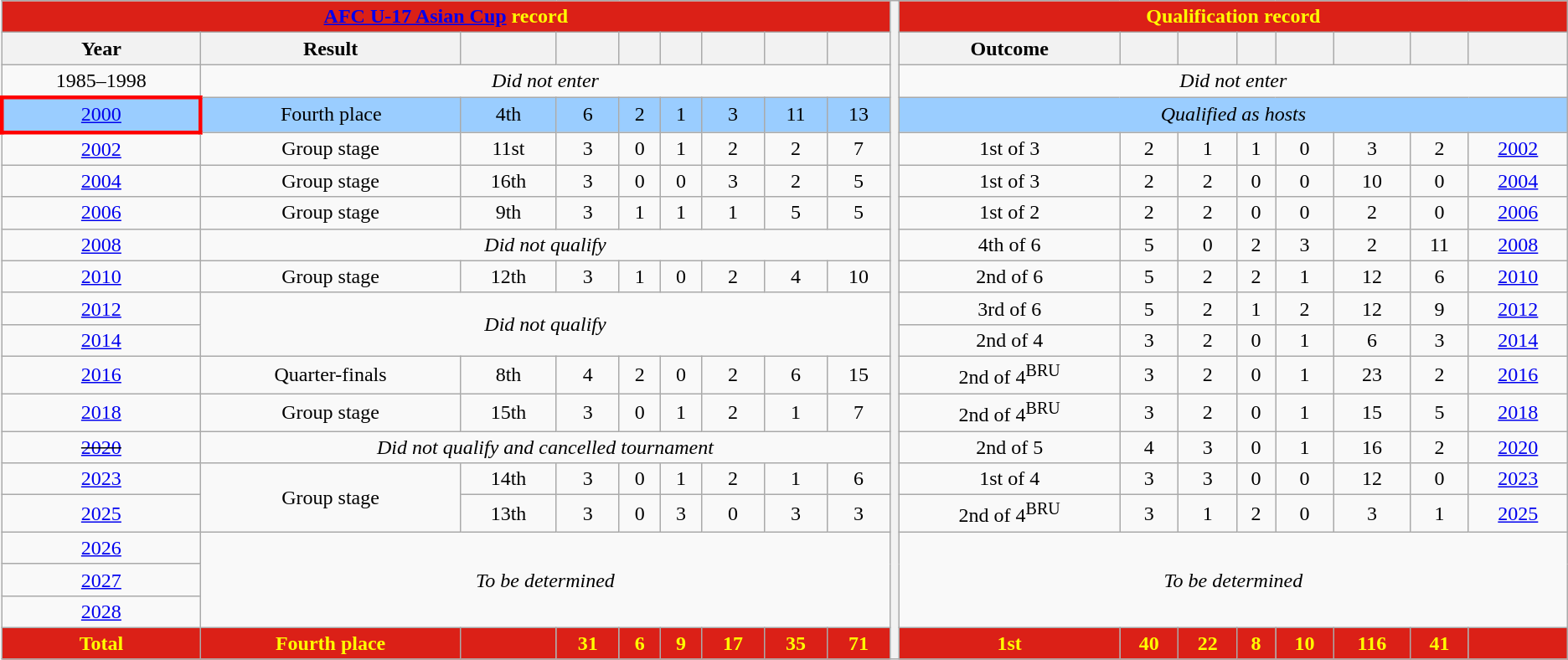<table class="wikitable" style="text-align:center;">
<tr>
<th colspan="9" style="background: #DB2017; color: #FFFF00;"><a href='#'>AFC U-17 Asian Cup</a> record</th>
<th style="width:0.5%" rowspan=21></th>
<th colspan="8" style="background: #DB2017; color: #FFFF00;">Qualification record</th>
</tr>
<tr>
<th>Year</th>
<th>Result</th>
<th></th>
<th></th>
<th></th>
<th></th>
<th></th>
<th></th>
<th></th>
<th>Outcome</th>
<th></th>
<th></th>
<th></th>
<th></th>
<th></th>
<th></th>
<th></th>
</tr>
<tr>
<td>1985–1998</td>
<td colspan="8"><em>Did not enter</em></td>
<td colspan="8"><em>Did not enter</em></td>
</tr>
<tr style="background-color:#9acdff;">
<td style="border:3px solid red;"> <a href='#'>2000</a></td>
<td>Fourth place</td>
<td>4th</td>
<td>6</td>
<td>2</td>
<td>1</td>
<td>3</td>
<td>11</td>
<td>13</td>
<td colspan="8"><em>Qualified as hosts</em></td>
</tr>
<tr>
<td> <a href='#'>2002</a></td>
<td>Group stage</td>
<td>11st</td>
<td>3</td>
<td>0</td>
<td>1</td>
<td>2</td>
<td>2</td>
<td>7</td>
<td>1st of 3</td>
<td>2</td>
<td>1</td>
<td>1</td>
<td>0</td>
<td>3</td>
<td>2</td>
<td><a href='#'>2002</a></td>
</tr>
<tr>
<td> <a href='#'>2004</a></td>
<td>Group stage</td>
<td>16th</td>
<td>3</td>
<td>0</td>
<td>0</td>
<td>3</td>
<td>2</td>
<td>5</td>
<td>1st of 3</td>
<td>2</td>
<td>2</td>
<td>0</td>
<td>0</td>
<td>10</td>
<td>0</td>
<td><a href='#'>2004</a></td>
</tr>
<tr>
<td> <a href='#'>2006</a></td>
<td>Group stage</td>
<td>9th</td>
<td>3</td>
<td>1</td>
<td>1</td>
<td>1</td>
<td>5</td>
<td>5</td>
<td>1st of 2</td>
<td>2</td>
<td>2</td>
<td>0</td>
<td>0</td>
<td>2</td>
<td>0</td>
<td><a href='#'>2006</a></td>
</tr>
<tr>
<td> <a href='#'>2008</a></td>
<td colspan="8"><em>Did not qualify</em></td>
<td>4th of 6</td>
<td>5</td>
<td>0</td>
<td>2</td>
<td>3</td>
<td>2</td>
<td>11</td>
<td><a href='#'>2008</a></td>
</tr>
<tr>
<td> <a href='#'>2010</a></td>
<td>Group stage</td>
<td>12th</td>
<td>3</td>
<td>1</td>
<td>0</td>
<td>2</td>
<td>4</td>
<td>10</td>
<td>2nd of 6</td>
<td>5</td>
<td>2</td>
<td>2</td>
<td>1</td>
<td>12</td>
<td>6</td>
<td><a href='#'>2010</a></td>
</tr>
<tr>
<td> <a href='#'>2012</a></td>
<td colspan="8" rowspan="2"><em>Did not qualify</em></td>
<td>3rd of 6</td>
<td>5</td>
<td>2</td>
<td>1</td>
<td>2</td>
<td>12</td>
<td>9</td>
<td><a href='#'>2012</a></td>
</tr>
<tr>
<td> <a href='#'>2014</a></td>
<td>2nd of 4</td>
<td>3</td>
<td>2</td>
<td>0</td>
<td>1</td>
<td>6</td>
<td>3</td>
<td><a href='#'>2014</a></td>
</tr>
<tr>
<td> <a href='#'>2016</a></td>
<td>Quarter-finals</td>
<td>8th</td>
<td>4</td>
<td>2</td>
<td>0</td>
<td>2</td>
<td>6</td>
<td>15</td>
<td>2nd of 4<sup>BRU</sup></td>
<td>3</td>
<td>2</td>
<td>0</td>
<td>1</td>
<td>23</td>
<td>2</td>
<td><a href='#'>2016</a></td>
</tr>
<tr>
<td> <a href='#'>2018</a></td>
<td>Group stage</td>
<td>15th</td>
<td>3</td>
<td>0</td>
<td>1</td>
<td>2</td>
<td>1</td>
<td>7</td>
<td>2nd of 4<sup>BRU</sup></td>
<td>3</td>
<td>2</td>
<td>0</td>
<td>1</td>
<td>15</td>
<td>5</td>
<td><a href='#'>2018</a></td>
</tr>
<tr>
<td> <s><a href='#'>2020</a></s></td>
<td colspan="8"><em>Did not qualify and cancelled tournament</em></td>
<td>2nd of 5</td>
<td>4</td>
<td>3</td>
<td>0</td>
<td>1</td>
<td>16</td>
<td>2</td>
<td><a href='#'>2020</a></td>
</tr>
<tr>
<td> <a href='#'>2023</a></td>
<td rowspan=2>Group stage</td>
<td>14th</td>
<td>3</td>
<td>0</td>
<td>1</td>
<td>2</td>
<td>1</td>
<td>6</td>
<td>1st of 4</td>
<td>3</td>
<td>3</td>
<td>0</td>
<td>0</td>
<td>12</td>
<td>0</td>
<td><a href='#'>2023</a></td>
</tr>
<tr>
<td> <a href='#'>2025</a></td>
<td>13th</td>
<td>3</td>
<td>0</td>
<td>3</td>
<td>0</td>
<td>3</td>
<td>3</td>
<td>2nd of 4<sup>BRU</sup></td>
<td>3</td>
<td>1</td>
<td>2</td>
<td>0</td>
<td>3</td>
<td>1</td>
<td><a href='#'>2025</a></td>
</tr>
<tr>
<td> <a href='#'>2026</a></td>
<td colspan="8" rowspan="3"><em>To be determined</em></td>
<td colspan="8" rowspan="3"><em>To be determined</em></td>
</tr>
<tr>
<td> <a href='#'>2027</a></td>
</tr>
<tr>
<td> <a href='#'>2028</a></td>
</tr>
<tr>
<td style="background: #DB2017; color: #FFFF00;"><strong>Total</strong></td>
<td style="background: #DB2017; color: #FFFF00;"><strong>Fourth place</strong></td>
<td style="background: #DB2017; color: #FFFF00;"><strong></strong></td>
<td style="background: #DB2017; color: #FFFF00;"><strong>31</strong></td>
<td style="background: #DB2017; color: #FFFF00;"><strong>6</strong></td>
<td style="background: #DB2017; color: #FFFF00;"><strong>9</strong></td>
<td style="background: #DB2017; color: #FFFF00;"><strong>17</strong></td>
<td style="background: #DB2017; color: #FFFF00;"><strong>35</strong></td>
<td style="background: #DB2017; color: #FFFF00;"><strong>71</strong></td>
<td style="background: #DB2017; color: #FFFF00;"><strong>1st</strong></td>
<td style="background: #DB2017; color: #FFFF00;"><strong>40</strong></td>
<td style="background: #DB2017; color: #FFFF00;"><strong>22</strong></td>
<td style="background: #DB2017; color: #FFFF00;"><strong>8</strong></td>
<td style="background: #DB2017; color: #FFFF00;"><strong>10</strong></td>
<td style="background: #DB2017; color: #FFFF00;"><strong>116</strong></td>
<td style="background: #DB2017; color: #FFFF00;"><strong>41</strong></td>
<td style="background: #DB2017; color: #FFFF00;"></td>
</tr>
</table>
